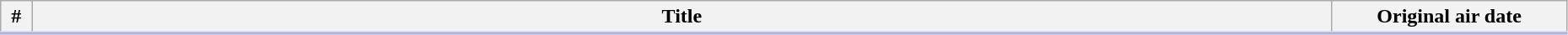<table class="wikitable" width="98%">
<tr style="border-bottom: 3px solid #CCF">
<th width="2%">#</th>
<th>Title</th>
<th width="15%">Original air date</th>
</tr>
<tr>
</tr>
</table>
